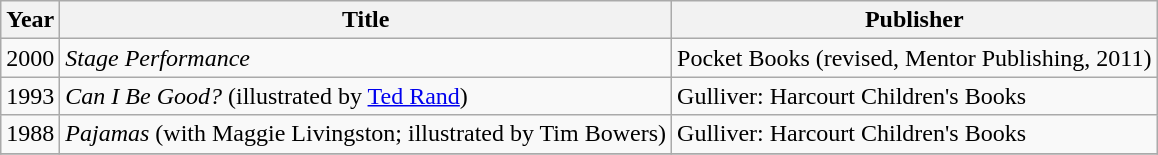<table class="wikitable">
<tr>
<th>Year</th>
<th>Title</th>
<th>Publisher</th>
</tr>
<tr>
<td>2000</td>
<td><em>Stage Performance</em></td>
<td>Pocket Books (revised, Mentor Publishing, 2011)</td>
</tr>
<tr>
<td>1993</td>
<td><em>Can I Be Good?</em> (illustrated by <a href='#'>Ted Rand</a>)</td>
<td>Gulliver: Harcourt Children's Books</td>
</tr>
<tr>
<td>1988</td>
<td><em>Pajamas</em> (with Maggie Livingston; illustrated by Tim Bowers)</td>
<td>Gulliver: Harcourt Children's Books</td>
</tr>
<tr>
</tr>
</table>
